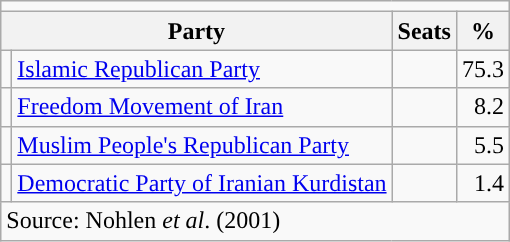<table class=wikitable style=text-align:right>
<tr>
<td colspan="15"></td>
</tr>
<tr>
<th colspan="2">Party</th>
<th>Seats</th>
<th>%</th>
</tr>
<tr>
<td style="background:"></td>
<td align=left><a href='#'>Islamic Republican Party</a></td>
<td></td>
<td>75.3</td>
</tr>
<tr>
<td style="background:"></td>
<td align=left><a href='#'>Freedom Movement of Iran</a></td>
<td></td>
<td>8.2</td>
</tr>
<tr>
<td style="background:"></td>
<td align=left><a href='#'>Muslim People's Republican Party</a></td>
<td></td>
<td>5.5</td>
</tr>
<tr>
<td style="background:"></td>
<td align=left><a href='#'>Democratic Party of Iranian Kurdistan</a></td>
<td></td>
<td>1.4</td>
</tr>
<tr>
<td colspan=4 align=left>Source: Nohlen <em>et al</em>. (2001)</td>
</tr>
</table>
